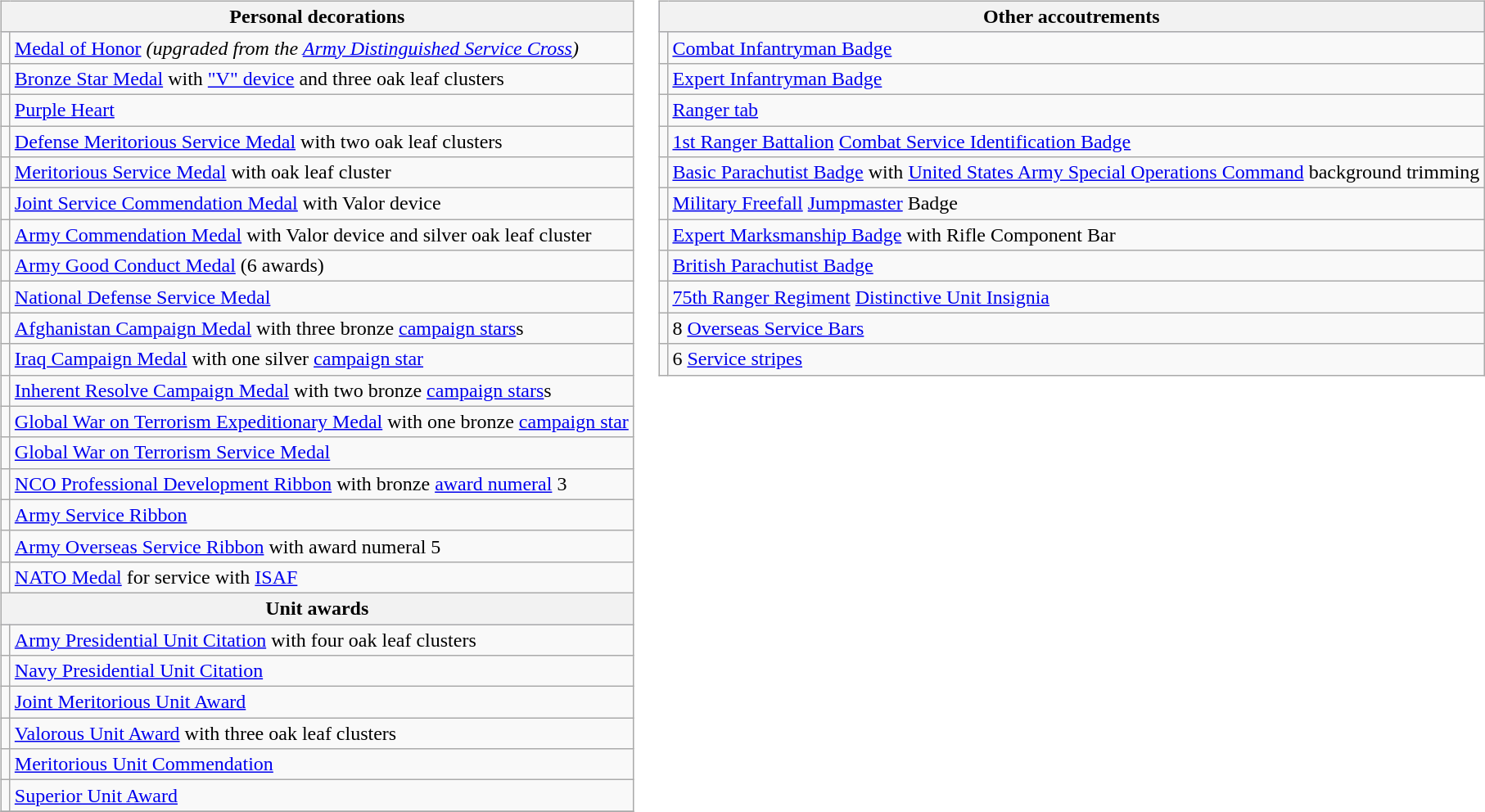<table style="width=100%;">
<tr>
<td valign="top"><br><table class="wikitable">
<tr style="background:#ccf; text-align:center;">
<th colspan=2><strong>Personal decorations</strong></th>
</tr>
<tr>
<td></td>
<td><a href='#'>Medal of Honor</a> <em>(upgraded from the <a href='#'>Army Distinguished Service Cross</a>)</em></td>
</tr>
<tr>
<td><span></span><span></span><span></span><span></span></td>
<td><a href='#'>Bronze Star Medal</a> with <a href='#'>"V" device</a> and three oak leaf clusters</td>
</tr>
<tr>
<td></td>
<td><a href='#'>Purple Heart</a></td>
</tr>
<tr>
<td><span></span><span></span></td>
<td><a href='#'>Defense Meritorious Service Medal</a> with two oak leaf clusters</td>
</tr>
<tr>
<td></td>
<td><a href='#'>Meritorious Service Medal</a> with oak leaf cluster</td>
</tr>
<tr>
<td></td>
<td><a href='#'>Joint Service Commendation Medal</a> with Valor device</td>
</tr>
<tr>
<td><span></span><span></span></td>
<td><a href='#'>Army Commendation Medal</a> with Valor device and silver oak leaf cluster</td>
</tr>
<tr>
<td><span></span></td>
<td><a href='#'>Army Good Conduct Medal</a> (6 awards)</td>
</tr>
<tr>
<td></td>
<td><a href='#'>National Defense Service Medal</a></td>
</tr>
<tr>
<td><span></span><span></span><span></span></td>
<td><a href='#'>Afghanistan Campaign Medal</a> with three bronze <a href='#'>campaign stars</a>s</td>
</tr>
<tr>
<td></td>
<td><a href='#'>Iraq Campaign Medal</a> with one silver <a href='#'>campaign star</a></td>
</tr>
<tr>
<td><span></span><span></span></td>
<td><a href='#'>Inherent Resolve Campaign Medal</a> with two bronze <a href='#'>campaign stars</a>s</td>
</tr>
<tr>
<td></td>
<td><a href='#'>Global War on Terrorism Expeditionary Medal</a> with one bronze <a href='#'>campaign star</a></td>
</tr>
<tr>
<td></td>
<td><a href='#'>Global War on Terrorism Service Medal</a></td>
</tr>
<tr>
<td><span></span></td>
<td><a href='#'>NCO Professional Development Ribbon</a> with bronze <a href='#'>award numeral</a> 3</td>
</tr>
<tr>
<td></td>
<td><a href='#'>Army Service Ribbon</a></td>
</tr>
<tr>
<td><span></span></td>
<td><a href='#'>Army Overseas Service Ribbon</a> with award numeral 5</td>
</tr>
<tr>
<td></td>
<td><a href='#'>NATO Medal</a> for service with <a href='#'>ISAF</a></td>
</tr>
<tr style="background:#ccf; text-align:center;">
<th colspan=2><strong>Unit awards</strong></th>
</tr>
<tr>
<td><span></span><span></span><span></span><span></span></td>
<td><a href='#'>Army Presidential Unit Citation</a> with four oak leaf clusters</td>
</tr>
<tr>
<td></td>
<td><a href='#'>Navy Presidential Unit Citation</a></td>
</tr>
<tr>
<td></td>
<td><a href='#'>Joint Meritorious Unit Award</a></td>
</tr>
<tr>
<td><span></span><span></span><span></span></td>
<td><a href='#'>Valorous Unit Award</a> with three oak leaf clusters</td>
</tr>
<tr>
<td></td>
<td><a href='#'>Meritorious Unit Commendation</a></td>
</tr>
<tr>
<td></td>
<td><a href='#'>Superior Unit Award</a></td>
</tr>
<tr>
</tr>
</table>
</td>
<td valign="top"><br><table class="wikitable">
<tr style="background:#ccf; text-align:center;">
<th colspan=2><strong>Other accoutrements</strong></th>
</tr>
<tr>
<td></td>
<td><a href='#'>Combat Infantryman Badge</a></td>
</tr>
<tr>
<td></td>
<td><a href='#'>Expert Infantryman Badge</a></td>
</tr>
<tr>
<td></td>
<td><a href='#'>Ranger tab</a></td>
</tr>
<tr>
<td></td>
<td><a href='#'>1st Ranger Battalion</a> <a href='#'>Combat Service Identification Badge</a></td>
</tr>
<tr>
<td><span></span></td>
<td><a href='#'>Basic Parachutist Badge</a> with <a href='#'>United States Army Special Operations Command</a> background trimming</td>
</tr>
<tr>
<td></td>
<td><a href='#'>Military Freefall</a> <a href='#'>Jumpmaster</a> Badge</td>
</tr>
<tr>
<td></td>
<td><a href='#'>Expert Marksmanship Badge</a> with Rifle Component Bar</td>
</tr>
<tr>
<td></td>
<td><a href='#'>British Parachutist Badge</a></td>
</tr>
<tr>
<td></td>
<td><a href='#'>75th Ranger Regiment</a> <a href='#'>Distinctive Unit Insignia</a></td>
</tr>
<tr>
<td></td>
<td>8 <a href='#'>Overseas Service Bars</a></td>
</tr>
<tr>
<td></td>
<td>6 <a href='#'>Service stripes</a></td>
</tr>
</table>
</td>
</tr>
</table>
